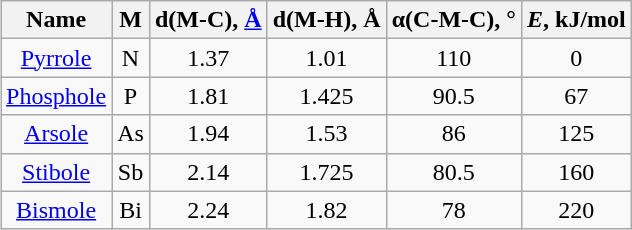<table class="wikitable" style="text-align:center; float:right;margin-left:0.5em">
<tr>
<th>Name</th>
<th>M</th>
<th>d(M-C), <a href='#'>Å</a></th>
<th>d(M-H), Å</th>
<th>α(C-M-C), °</th>
<th><em>E</em>, kJ/mol</th>
</tr>
<tr>
<td><a href='#'>Pyrrole</a></td>
<td>N</td>
<td>1.37</td>
<td>1.01</td>
<td>110</td>
<td>0</td>
</tr>
<tr>
<td><a href='#'>Phosphole</a></td>
<td>P</td>
<td>1.81</td>
<td>1.425</td>
<td>90.5</td>
<td>67</td>
</tr>
<tr>
<td><a href='#'>Arsole</a></td>
<td>As</td>
<td>1.94</td>
<td>1.53</td>
<td>86</td>
<td>125</td>
</tr>
<tr>
<td><a href='#'>Stibole</a></td>
<td>Sb</td>
<td>2.14</td>
<td>1.725</td>
<td>80.5</td>
<td>160</td>
</tr>
<tr>
<td><a href='#'>Bismole</a></td>
<td>Bi</td>
<td>2.24</td>
<td>1.82</td>
<td>78</td>
<td>220</td>
</tr>
</table>
